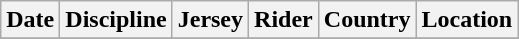<table class="wikitable">
<tr>
<th>Date</th>
<th>Discipline</th>
<th>Jersey</th>
<th>Rider</th>
<th>Country</th>
<th>Location</th>
</tr>
<tr>
</tr>
</table>
